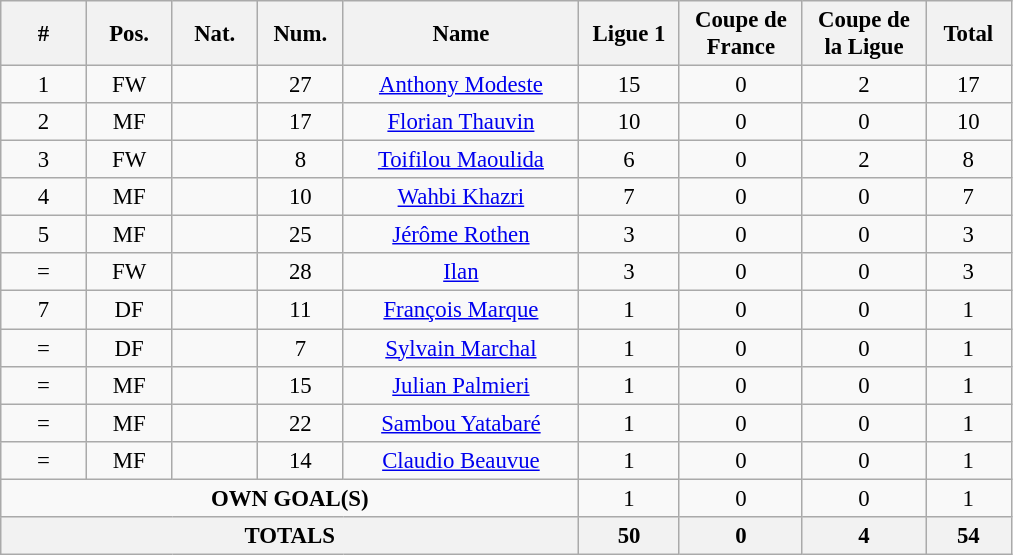<table class="wikitable" style="font-size: 95%; text-align: center;">
<tr>
<th width=50>#</th>
<th width=50>Pos.</th>
<th width=50>Nat.</th>
<th width=50>Num.</th>
<th width=150>Name</th>
<th width=60>Ligue 1</th>
<th width=75>Coupe de France</th>
<th width=75>Coupe de la Ligue</th>
<th width=50>Total</th>
</tr>
<tr>
<td>1</td>
<td>FW</td>
<td></td>
<td>27</td>
<td><a href='#'>Anthony Modeste</a></td>
<td>15</td>
<td>0</td>
<td>2</td>
<td>17</td>
</tr>
<tr>
<td>2</td>
<td>MF</td>
<td></td>
<td>17</td>
<td><a href='#'>Florian Thauvin</a></td>
<td>10</td>
<td>0</td>
<td>0</td>
<td>10</td>
</tr>
<tr>
<td>3</td>
<td>FW</td>
<td></td>
<td>8</td>
<td><a href='#'>Toifilou Maoulida</a></td>
<td>6</td>
<td>0</td>
<td>2</td>
<td>8</td>
</tr>
<tr>
<td>4</td>
<td>MF</td>
<td></td>
<td>10</td>
<td><a href='#'>Wahbi Khazri</a></td>
<td>7</td>
<td>0</td>
<td>0</td>
<td>7</td>
</tr>
<tr>
<td>5</td>
<td>MF</td>
<td></td>
<td>25</td>
<td><a href='#'>Jérôme Rothen</a></td>
<td>3</td>
<td>0</td>
<td>0</td>
<td>3</td>
</tr>
<tr>
<td>=</td>
<td>FW</td>
<td></td>
<td>28</td>
<td><a href='#'>Ilan</a></td>
<td>3</td>
<td>0</td>
<td>0</td>
<td>3</td>
</tr>
<tr>
<td>7</td>
<td>DF</td>
<td></td>
<td>11</td>
<td><a href='#'>François Marque</a></td>
<td>1</td>
<td>0</td>
<td>0</td>
<td>1</td>
</tr>
<tr>
<td>=</td>
<td>DF</td>
<td></td>
<td>7</td>
<td><a href='#'>Sylvain Marchal</a></td>
<td>1</td>
<td>0</td>
<td>0</td>
<td>1</td>
</tr>
<tr>
<td>=</td>
<td>MF</td>
<td></td>
<td>15</td>
<td><a href='#'>Julian Palmieri</a></td>
<td>1</td>
<td>0</td>
<td>0</td>
<td>1</td>
</tr>
<tr>
<td>=</td>
<td>MF</td>
<td></td>
<td>22</td>
<td><a href='#'>Sambou Yatabaré</a></td>
<td>1</td>
<td>0</td>
<td>0</td>
<td>1</td>
</tr>
<tr>
<td>=</td>
<td>MF</td>
<td></td>
<td>14</td>
<td><a href='#'>Claudio Beauvue</a></td>
<td>1</td>
<td>0</td>
<td>0</td>
<td>1</td>
</tr>
<tr>
<td colspan="5"><strong>OWN GOAL(S)</strong></td>
<td>1</td>
<td>0</td>
<td>0</td>
<td>1</td>
</tr>
<tr>
<th colspan="5">TOTALS</th>
<th>50</th>
<th>0</th>
<th>4</th>
<th>54</th>
</tr>
</table>
